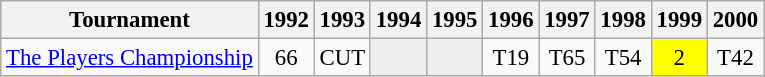<table class="wikitable" style="font-size:95%;text-align:center;">
<tr>
<th>Tournament</th>
<th>1992</th>
<th>1993</th>
<th>1994</th>
<th>1995</th>
<th>1996</th>
<th>1997</th>
<th>1998</th>
<th>1999</th>
<th>2000</th>
</tr>
<tr>
<td align=left><a href='#'>The Players Championship</a></td>
<td>66</td>
<td>CUT</td>
<td style="background:#eeeeee;"></td>
<td style="background:#eeeeee;"></td>
<td>T19</td>
<td>T65</td>
<td>T54</td>
<td style="background:yellow;">2</td>
<td>T42</td>
</tr>
</table>
